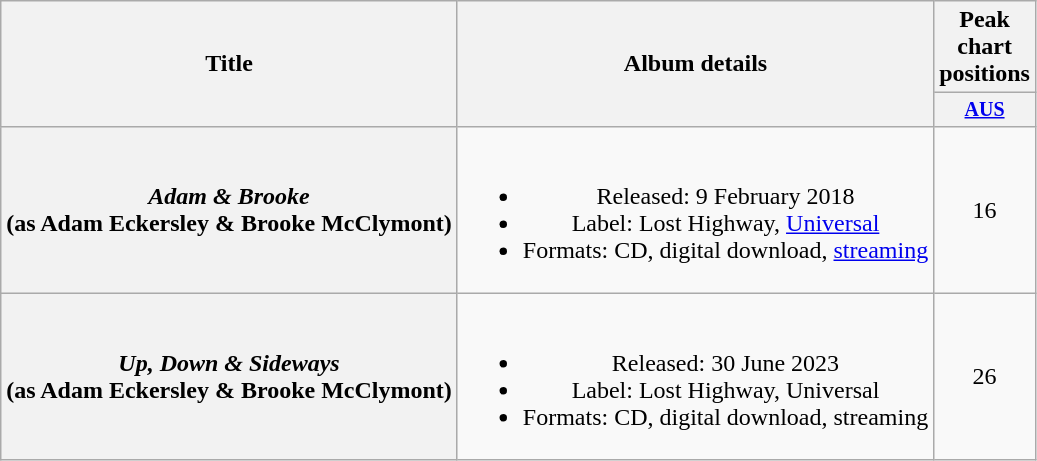<table class="wikitable plainrowheaders" style="text-align:center;">
<tr>
<th scope="col" rowspan="2">Title</th>
<th scope="col" rowspan="2">Album details</th>
<th scope="col" colspan="1">Peak chart<br>positions</th>
</tr>
<tr style=font-size:smaller;>
<th style="width:45px;"><a href='#'>AUS</a><br></th>
</tr>
<tr>
<th scope="row"><em>Adam & Brooke</em> <br> (as Adam Eckersley & Brooke McClymont)</th>
<td><br><ul><li>Released: 9 February 2018</li><li>Label: Lost Highway, <a href='#'>Universal</a></li><li>Formats: CD, digital download, <a href='#'>streaming</a></li></ul></td>
<td>16<br></td>
</tr>
<tr>
<th scope="row"><em>Up, Down & Sideways</em> <br> (as Adam Eckersley & Brooke McClymont)</th>
<td><br><ul><li>Released: 30 June 2023</li><li>Label: Lost Highway, Universal</li><li>Formats: CD, digital download, streaming</li></ul></td>
<td>26<br></td>
</tr>
</table>
